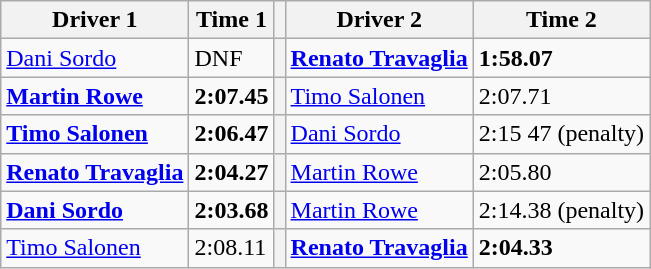<table class="wikitable">
<tr>
<th>Driver 1</th>
<th>Time 1</th>
<th></th>
<th>Driver 2</th>
<th>Time 2</th>
</tr>
<tr>
<td> <a href='#'>Dani Sordo</a></td>
<td>DNF</td>
<th></th>
<td><strong> <a href='#'>Renato Travaglia</a></strong></td>
<td><strong>1:58.07</strong></td>
</tr>
<tr>
<td><strong> <a href='#'>Martin Rowe</a></strong></td>
<td><strong>2:07.45</strong></td>
<th></th>
<td> <a href='#'>Timo Salonen</a></td>
<td>2:07.71</td>
</tr>
<tr>
<td><strong> <a href='#'>Timo Salonen</a></strong></td>
<td><strong>2:06.47</strong></td>
<th></th>
<td> <a href='#'>Dani Sordo</a></td>
<td>2:15 47 (penalty)</td>
</tr>
<tr>
<td><strong> <a href='#'>Renato Travaglia</a></strong></td>
<td><strong>2:04.27 </strong></td>
<th></th>
<td> <a href='#'>Martin Rowe</a></td>
<td>2:05.80</td>
</tr>
<tr>
<td><strong> <a href='#'>Dani Sordo</a></strong></td>
<td><strong>2:03.68 </strong></td>
<th></th>
<td> <a href='#'>Martin Rowe</a></td>
<td>2:14.38 (penalty)</td>
</tr>
<tr>
<td> <a href='#'>Timo Salonen</a></td>
<td>2:08.11</td>
<th></th>
<td><strong> <a href='#'>Renato Travaglia</a></strong></td>
<td><strong>2:04.33 </strong></td>
</tr>
</table>
